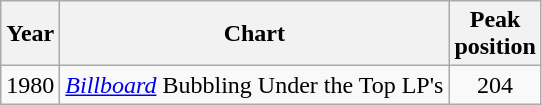<table class="wikitable" style="text-align:center">
<tr>
<th>Year</th>
<th>Chart</th>
<th>Peak<br>position</th>
</tr>
<tr>
<td>1980</td>
<td align="left"><em><a href='#'>Billboard</a></em> Bubbling Under the Top LP's</td>
<td>204</td>
</tr>
</table>
